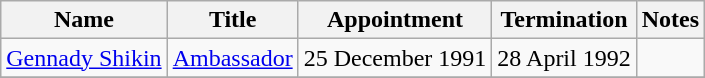<table class="wikitable">
<tr valign="middle">
<th>Name</th>
<th>Title</th>
<th>Appointment</th>
<th>Termination</th>
<th>Notes</th>
</tr>
<tr>
<td><a href='#'>Gennady Shikin</a></td>
<td><a href='#'>Ambassador</a></td>
<td>25 December 1991</td>
<td>28 April 1992</td>
<td></td>
</tr>
<tr>
</tr>
</table>
